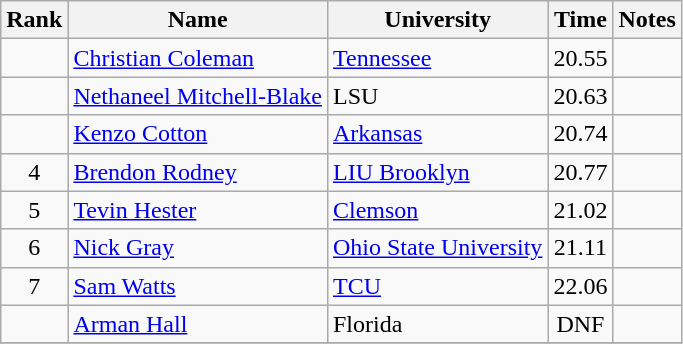<table class="wikitable sortable" style="text-align:center">
<tr>
<th>Rank</th>
<th>Name</th>
<th>University</th>
<th>Time</th>
<th>Notes</th>
</tr>
<tr>
<td></td>
<td align=left><a href='#'>Christian Coleman</a></td>
<td align=left><a href='#'>Tennessee</a></td>
<td>20.55</td>
<td></td>
</tr>
<tr>
<td></td>
<td align=left><a href='#'>Nethaneel Mitchell-Blake</a></td>
<td align=left>LSU</td>
<td>20.63</td>
<td></td>
</tr>
<tr>
<td></td>
<td align=left><a href='#'>Kenzo Cotton</a></td>
<td align=left><a href='#'>Arkansas</a></td>
<td>20.74</td>
<td></td>
</tr>
<tr>
<td>4</td>
<td align=left><a href='#'>Brendon Rodney</a></td>
<td align=left><a href='#'>LIU Brooklyn</a></td>
<td>20.77</td>
<td></td>
</tr>
<tr>
<td>5</td>
<td align=left><a href='#'>Tevin Hester</a></td>
<td align=left><a href='#'>Clemson</a></td>
<td>21.02</td>
<td></td>
</tr>
<tr>
<td>6</td>
<td align=left><a href='#'>Nick Gray</a></td>
<td align=left><a href='#'>Ohio State University</a></td>
<td>21.11</td>
<td></td>
</tr>
<tr>
<td>7</td>
<td align=left><a href='#'>Sam Watts</a></td>
<td align=left><a href='#'>TCU</a></td>
<td>22.06</td>
<td></td>
</tr>
<tr>
<td></td>
<td align=left><a href='#'>Arman Hall</a></td>
<td align=left>Florida</td>
<td>DNF</td>
<td></td>
</tr>
<tr>
</tr>
</table>
